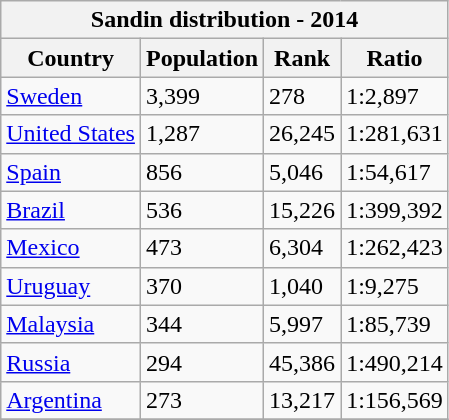<table class="wikitable">
<tr>
<th colspan=5>Sandin distribution - 2014</th>
</tr>
<tr>
<th>Country</th>
<th>Population</th>
<th>Rank</th>
<th>Ratio</th>
</tr>
<tr>
<td> <a href='#'>Sweden</a></td>
<td>3,399</td>
<td>278</td>
<td>1:2,897</td>
</tr>
<tr>
<td> <a href='#'>United States</a></td>
<td>1,287</td>
<td>26,245</td>
<td>1:281,631</td>
</tr>
<tr>
<td> <a href='#'>Spain</a></td>
<td>856</td>
<td>5,046</td>
<td>1:54,617</td>
</tr>
<tr>
<td> <a href='#'>Brazil</a></td>
<td>536</td>
<td>15,226</td>
<td>1:399,392</td>
</tr>
<tr>
<td> <a href='#'>Mexico</a></td>
<td>473</td>
<td>6,304</td>
<td>1:262,423</td>
</tr>
<tr>
<td> <a href='#'>Uruguay</a></td>
<td>370</td>
<td>1,040</td>
<td>1:9,275</td>
</tr>
<tr>
<td> <a href='#'>Malaysia</a></td>
<td>344</td>
<td>5,997</td>
<td>1:85,739</td>
</tr>
<tr>
<td> <a href='#'>Russia</a></td>
<td>294</td>
<td>45,386</td>
<td>1:490,214</td>
</tr>
<tr>
<td> <a href='#'>Argentina</a></td>
<td>273</td>
<td>13,217</td>
<td>1:156,569</td>
</tr>
<tr>
</tr>
</table>
